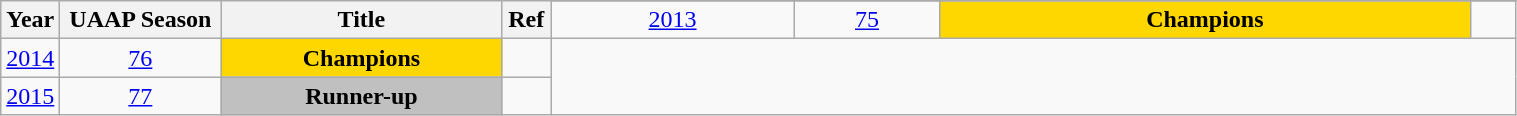<table class="wikitable sortable" style="text-align:center" width="80%">
<tr>
<th style="width:25px;" rowspan="2">Year</th>
<th style="width:100px;" rowspan="2">UAAP Season</th>
<th style="width:180px;" rowspan="2">Title</th>
<th style="width:25px;" rowspan="2">Ref</th>
</tr>
<tr align=center>
<td><a href='#'>2013</a></td>
<td><a href='#'>75</a></td>
<td style="background:gold;"><strong>Champions</strong></td>
<td></td>
</tr>
<tr align=center>
<td><a href='#'>2014</a></td>
<td><a href='#'>76</a></td>
<td style="background:gold;"><strong>Champions</strong></td>
<td></td>
</tr>
<tr align=center>
<td><a href='#'>2015</a></td>
<td><a href='#'>77</a></td>
<td style="background:silver;"><strong>Runner-up</strong></td>
<td></td>
</tr>
</table>
